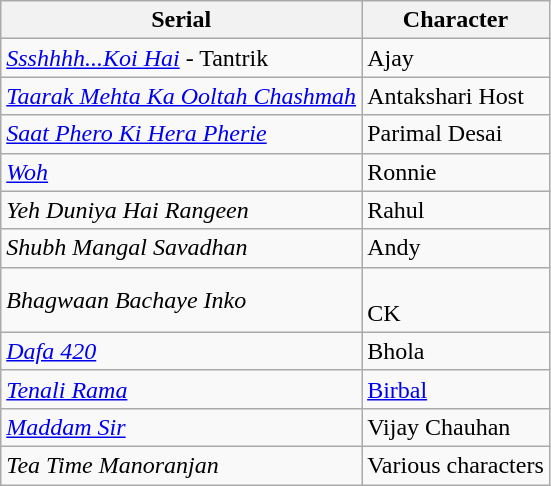<table class="wikitable">
<tr>
<th>Serial</th>
<th>Character</th>
</tr>
<tr>
<td><em><a href='#'>Ssshhhh...Koi Hai</a></em> - Tantrik</td>
<td>Ajay</td>
</tr>
<tr>
<td><em><a href='#'>Taarak Mehta Ka Ooltah Chashmah</a></em></td>
<td>Antakshari Host</td>
</tr>
<tr>
<td><em><a href='#'>Saat Phero Ki Hera Pherie</a></em></td>
<td>Parimal Desai</td>
</tr>
<tr>
<td><em><a href='#'>Woh</a></em></td>
<td>Ronnie</td>
</tr>
<tr>
<td><em>Yeh Duniya Hai Rangeen</em></td>
<td>Rahul</td>
</tr>
<tr>
<td><em>Shubh Mangal Savadhan</em></td>
<td>Andy</td>
</tr>
<tr>
<td><em>Bhagwaan Bachaye Inko</em></td>
<td><br>CK</td>
</tr>
<tr>
<td><em><a href='#'>Dafa 420</a></em></td>
<td>Bhola</td>
</tr>
<tr>
<td><em><a href='#'>Tenali Rama</a></em></td>
<td><a href='#'>Birbal</a></td>
</tr>
<tr>
<td><em><a href='#'>Maddam Sir</a></em></td>
<td>Vijay Chauhan</td>
</tr>
<tr>
<td><em>Tea Time Manoranjan</em></td>
<td>Various characters</td>
</tr>
</table>
